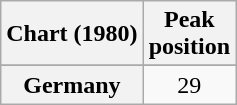<table class="wikitable sortable plainrowheaders" style="text-align:center">
<tr>
<th scope="col">Chart (1980)</th>
<th scope="col">Peak<br>position</th>
</tr>
<tr>
</tr>
<tr>
<th scope="row">Germany</th>
<td align="center">29</td>
</tr>
</table>
